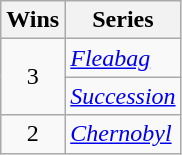<table class="wikitable">
<tr>
<th>Wins</th>
<th>Series</th>
</tr>
<tr>
<td rowspan="2" style="text-align:center">3</td>
<td><em><a href='#'>Fleabag</a></em></td>
</tr>
<tr>
<td><em><a href='#'>Succession</a></em></td>
</tr>
<tr>
<td style="text-align:center">2</td>
<td><em><a href='#'>Chernobyl</a></em></td>
</tr>
</table>
